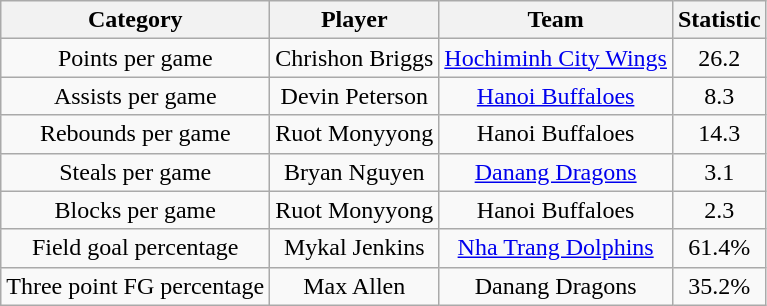<table class="wikitable" style="text-align:center">
<tr>
<th>Category</th>
<th>Player</th>
<th>Team</th>
<th>Statistic</th>
</tr>
<tr>
<td>Points per game</td>
<td>Chrishon Briggs</td>
<td><a href='#'>Hochiminh City Wings</a></td>
<td>26.2</td>
</tr>
<tr>
<td>Assists per game</td>
<td>Devin Peterson</td>
<td><a href='#'>Hanoi Buffaloes</a></td>
<td>8.3</td>
</tr>
<tr>
<td>Rebounds per game</td>
<td>Ruot Monyyong</td>
<td>Hanoi Buffaloes</td>
<td>14.3</td>
</tr>
<tr>
<td>Steals per game</td>
<td>Bryan Nguyen</td>
<td><a href='#'>Danang Dragons</a></td>
<td>3.1</td>
</tr>
<tr>
<td>Blocks per game</td>
<td>Ruot Monyyong</td>
<td>Hanoi Buffaloes</td>
<td>2.3</td>
</tr>
<tr>
<td>Field goal percentage</td>
<td>Mykal Jenkins</td>
<td><a href='#'>Nha Trang Dolphins</a></td>
<td>61.4%</td>
</tr>
<tr>
<td>Three point FG percentage</td>
<td>Max Allen</td>
<td>Danang Dragons</td>
<td>35.2%</td>
</tr>
</table>
